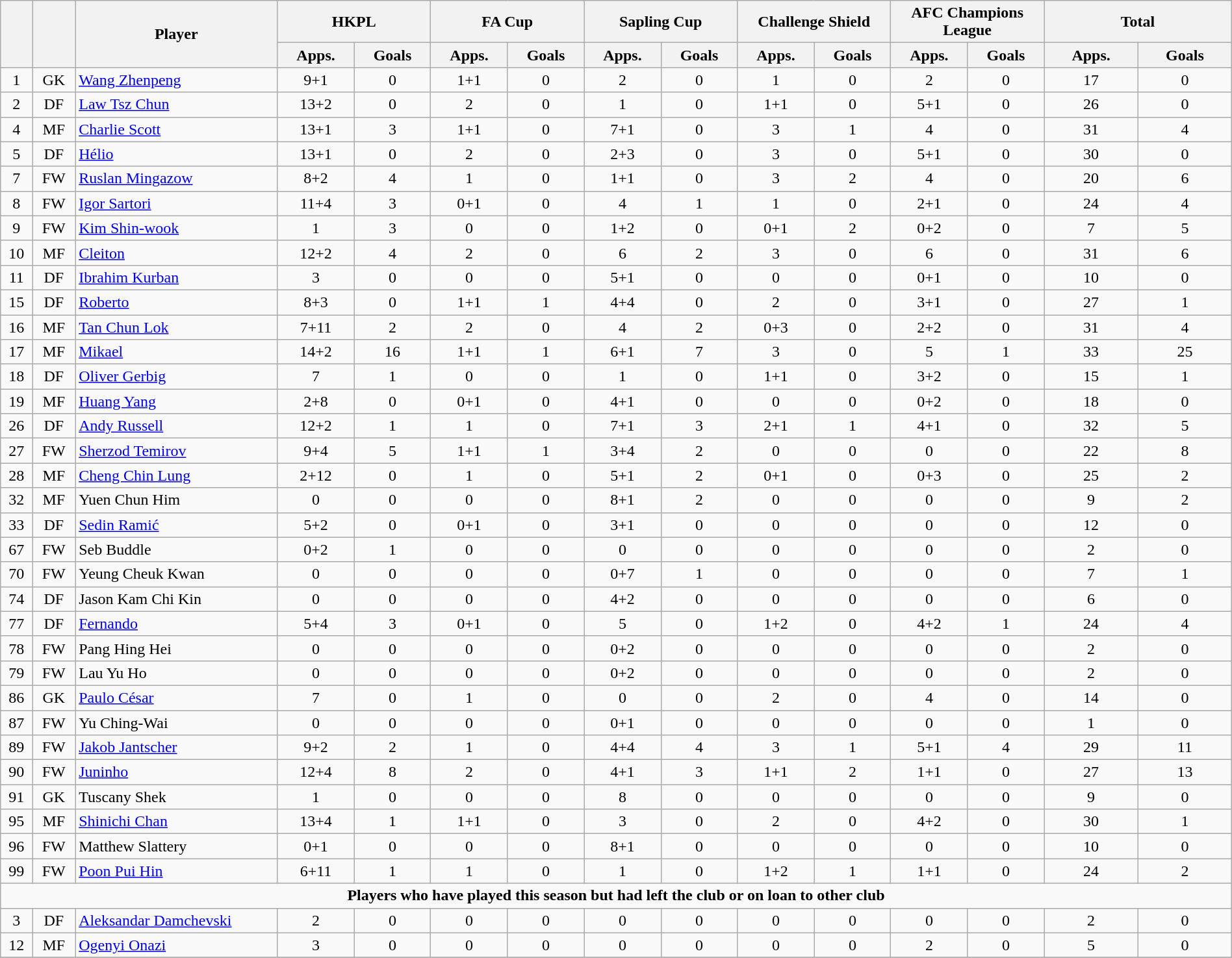<table class="wikitable" style="text-align:center; font-size:100%; width:100%;">
<tr>
<th rowspan=2></th>
<th rowspan=2></th>
<th rowspan=2 width="200">Player</th>
<th colspan=2 width="105">HKPL</th>
<th colspan=2 width="105">FA Cup</th>
<th colspan=2 width="105">Sapling Cup</th>
<th colspan=2 width="105">Challenge Shield</th>
<th colspan=2 width="105">AFC Champions League</th>
<th colspan=2 width="130">Total</th>
</tr>
<tr>
<th>Apps.</th>
<th> Goals</th>
<th>Apps.</th>
<th> Goals</th>
<th>Apps.</th>
<th> Goals</th>
<th>Apps.</th>
<th> Goals</th>
<th>Apps.</th>
<th> Goals</th>
<th>Apps.</th>
<th> Goals</th>
</tr>
<tr>
<td>1</td>
<td>GK</td>
<td align="left"> <a href='#'>Wang Zhenpeng</a></td>
<td>9+1</td>
<td>0</td>
<td>1+1</td>
<td>0</td>
<td>2</td>
<td>0</td>
<td>1</td>
<td>0</td>
<td>2</td>
<td>0</td>
<td>17</td>
<td>0</td>
</tr>
<tr>
<td>2</td>
<td>DF</td>
<td align="left"> <a href='#'>Law Tsz Chun</a></td>
<td>13+2</td>
<td>0</td>
<td>2</td>
<td>0</td>
<td>1</td>
<td>0</td>
<td>1+1</td>
<td>0</td>
<td>5+1</td>
<td>0</td>
<td>26</td>
<td>0</td>
</tr>
<tr>
<td>4</td>
<td>MF</td>
<td align="left"> <a href='#'>Charlie Scott</a></td>
<td>13+1</td>
<td>3</td>
<td>1+1</td>
<td>0</td>
<td>7+1</td>
<td>0</td>
<td>3</td>
<td>1</td>
<td>4</td>
<td>0</td>
<td>31</td>
<td>4</td>
</tr>
<tr>
<td>5</td>
<td>DF</td>
<td align="left"> <a href='#'>Hélio</a></td>
<td>13+1</td>
<td>0</td>
<td>2</td>
<td>0</td>
<td>2+3</td>
<td>0</td>
<td>3</td>
<td>0</td>
<td>5+1</td>
<td>0</td>
<td>30</td>
<td>0</td>
</tr>
<tr>
<td>7</td>
<td>FW</td>
<td align="left"> <a href='#'>Ruslan Mingazow</a></td>
<td>8+2</td>
<td>4</td>
<td>1</td>
<td>0</td>
<td>1+1</td>
<td>0</td>
<td>3</td>
<td>2</td>
<td>4</td>
<td>0</td>
<td>20</td>
<td>6</td>
</tr>
<tr>
<td>8</td>
<td>FW</td>
<td align="left"> <a href='#'>Igor Sartori</a></td>
<td>11+4</td>
<td>3</td>
<td>0+1</td>
<td>0</td>
<td>4</td>
<td>1</td>
<td>1</td>
<td>0</td>
<td>2+1</td>
<td>0</td>
<td>24</td>
<td>4</td>
</tr>
<tr>
<td>9</td>
<td>FW</td>
<td align="left"> <a href='#'>Kim Shin-wook</a></td>
<td>1</td>
<td>3</td>
<td>0</td>
<td>0</td>
<td>1+2</td>
<td>0</td>
<td>0+1</td>
<td>2</td>
<td>0+2</td>
<td>0</td>
<td>7</td>
<td>5</td>
</tr>
<tr>
<td>10</td>
<td>MF</td>
<td align="left"> <a href='#'>Cleiton</a></td>
<td>12+2</td>
<td>4</td>
<td>2</td>
<td>0</td>
<td>6</td>
<td>2</td>
<td>3</td>
<td>0</td>
<td>6</td>
<td>0</td>
<td>31</td>
<td>6</td>
</tr>
<tr>
<td>11</td>
<td>DF</td>
<td align="left"> <a href='#'>Ibrahim Kurban</a></td>
<td>3</td>
<td>0</td>
<td>0</td>
<td>0</td>
<td>5+1</td>
<td>0</td>
<td>0</td>
<td>0</td>
<td>0+1</td>
<td>0</td>
<td>10</td>
<td>0</td>
</tr>
<tr>
<td>15</td>
<td>DF</td>
<td align="left"> <a href='#'>Roberto</a></td>
<td>8+3</td>
<td>0</td>
<td>1+1</td>
<td>1</td>
<td>4+4</td>
<td>0</td>
<td>2</td>
<td>0</td>
<td>3+1</td>
<td>0</td>
<td>27</td>
<td>1</td>
</tr>
<tr>
<td>16</td>
<td>MF</td>
<td align="left"> <a href='#'>Tan Chun Lok</a></td>
<td>7+11</td>
<td>2</td>
<td>2</td>
<td>0</td>
<td>4</td>
<td>2</td>
<td>0+3</td>
<td>0</td>
<td>2+2</td>
<td>0</td>
<td>31</td>
<td>4</td>
</tr>
<tr>
<td>17</td>
<td>MF</td>
<td align="left"> <a href='#'>Mikael</a></td>
<td>14+2</td>
<td>16</td>
<td>1+1</td>
<td>1</td>
<td>6+1</td>
<td>7</td>
<td>3</td>
<td>0</td>
<td>5</td>
<td>1</td>
<td>33</td>
<td>25</td>
</tr>
<tr>
<td>18</td>
<td>DF</td>
<td align="left"> <a href='#'>Oliver Gerbig</a></td>
<td>7</td>
<td>1</td>
<td>0</td>
<td>0</td>
<td>1</td>
<td>0</td>
<td>1+1</td>
<td>0</td>
<td>3+2</td>
<td>0</td>
<td>15</td>
<td>1</td>
</tr>
<tr>
<td>19</td>
<td>MF</td>
<td align="left"> <a href='#'>Huang Yang</a></td>
<td>2+8</td>
<td>0</td>
<td>0+1</td>
<td>0</td>
<td>4+1</td>
<td>0</td>
<td>0</td>
<td>0</td>
<td>0+2</td>
<td>0</td>
<td>18</td>
<td>0</td>
</tr>
<tr>
<td>26</td>
<td>DF</td>
<td align="left"> <a href='#'>Andy Russell</a></td>
<td>12+2</td>
<td>1</td>
<td>1</td>
<td>0</td>
<td>7+1</td>
<td>3</td>
<td>2+1</td>
<td>1</td>
<td>4+1</td>
<td>0</td>
<td>32</td>
<td>5</td>
</tr>
<tr>
<td>27</td>
<td>FW</td>
<td align="left"> <a href='#'>Sherzod Temirov</a></td>
<td>9+4</td>
<td>5</td>
<td>1+1</td>
<td>1</td>
<td>3+4</td>
<td>2</td>
<td>0</td>
<td>0</td>
<td>0</td>
<td>0</td>
<td>22</td>
<td>8</td>
</tr>
<tr>
<td>28</td>
<td>MF</td>
<td align="left"> <a href='#'>Cheng Chin Lung</a></td>
<td>2+12</td>
<td>0</td>
<td>1</td>
<td>0</td>
<td>5+1</td>
<td>2</td>
<td>0+1</td>
<td>0</td>
<td>0+3</td>
<td>0</td>
<td>25</td>
<td>2</td>
</tr>
<tr>
<td>32</td>
<td>MF</td>
<td align="left"> Yuen Chun Him</td>
<td>0</td>
<td>0</td>
<td>0</td>
<td>0</td>
<td>8+1</td>
<td>2</td>
<td>0</td>
<td>0</td>
<td>0</td>
<td>0</td>
<td>9</td>
<td>2</td>
</tr>
<tr>
<td>33</td>
<td>DF</td>
<td align="left"> <a href='#'>Sedin Ramić</a></td>
<td>5+2</td>
<td>0</td>
<td>0+1</td>
<td>0</td>
<td>3+1</td>
<td>0</td>
<td>0</td>
<td>0</td>
<td>0</td>
<td>0</td>
<td>12</td>
<td>0</td>
</tr>
<tr>
<td>67</td>
<td>FW</td>
<td align="left"> Seb Buddle</td>
<td>0+2</td>
<td>1</td>
<td>0</td>
<td>0</td>
<td>0</td>
<td>0</td>
<td>0</td>
<td>0</td>
<td>0</td>
<td>0</td>
<td>2</td>
<td>0</td>
</tr>
<tr>
<td>70</td>
<td>FW</td>
<td align="left"> Yeung Cheuk Kwan</td>
<td>0</td>
<td>0</td>
<td>0</td>
<td>0</td>
<td>0+7</td>
<td>1</td>
<td>0</td>
<td>0</td>
<td>0</td>
<td>0</td>
<td>7</td>
<td>1</td>
</tr>
<tr>
<td>74</td>
<td>DF</td>
<td align="left"> Jason Kam Chi Kin</td>
<td>0</td>
<td>0</td>
<td>0</td>
<td>0</td>
<td>4+2</td>
<td>0</td>
<td>0</td>
<td>0</td>
<td>0</td>
<td>0</td>
<td>6</td>
<td>0</td>
</tr>
<tr>
<td>77</td>
<td>DF</td>
<td align="left"> <a href='#'>Fernando</a></td>
<td>5+4</td>
<td>3</td>
<td>0+1</td>
<td>0</td>
<td>5</td>
<td>0</td>
<td>1+2</td>
<td>0</td>
<td>4+2</td>
<td>1</td>
<td>24</td>
<td>4</td>
</tr>
<tr>
<td>78</td>
<td>FW</td>
<td align="left"> Pang Hing Hei</td>
<td>0</td>
<td>0</td>
<td>0</td>
<td>0</td>
<td>0+2</td>
<td>0</td>
<td>0</td>
<td>0</td>
<td>0</td>
<td>0</td>
<td>2</td>
<td>0</td>
</tr>
<tr>
<td>79</td>
<td>FW</td>
<td align="left"> Lau Yu Ho</td>
<td>0</td>
<td>0</td>
<td>0</td>
<td>0</td>
<td>0+2</td>
<td>0</td>
<td>0</td>
<td>0</td>
<td>0</td>
<td>0</td>
<td>2</td>
<td>0</td>
</tr>
<tr>
<td>86</td>
<td>GK</td>
<td align="left"> <a href='#'>Paulo César</a></td>
<td>7</td>
<td>0</td>
<td>1</td>
<td>0</td>
<td>0</td>
<td>0</td>
<td>2</td>
<td>0</td>
<td>4</td>
<td>0</td>
<td>14</td>
<td>0</td>
</tr>
<tr>
<td>87</td>
<td>FW</td>
<td align="left"> Yu Ching-Wai</td>
<td>0</td>
<td>0</td>
<td>0</td>
<td>0</td>
<td>0+1</td>
<td>0</td>
<td>0</td>
<td>0</td>
<td>0</td>
<td>0</td>
<td>1</td>
<td>0</td>
</tr>
<tr>
<td>89</td>
<td>FW</td>
<td align="left"> <a href='#'>Jakob Jantscher</a></td>
<td>9+2</td>
<td>2</td>
<td>1</td>
<td>0</td>
<td>4+4</td>
<td>4</td>
<td>3</td>
<td>1</td>
<td>5+1</td>
<td>4</td>
<td>29</td>
<td>11</td>
</tr>
<tr>
<td>90</td>
<td>FW</td>
<td align="left"> <a href='#'>Juninho</a></td>
<td>12+4</td>
<td>8</td>
<td>2</td>
<td>0</td>
<td>4+1</td>
<td>3</td>
<td>1+1</td>
<td>2</td>
<td>1+1</td>
<td>0</td>
<td>27</td>
<td>13</td>
</tr>
<tr>
<td>91</td>
<td>GK</td>
<td align="left"> Tuscany Shek</td>
<td>1</td>
<td>0</td>
<td>0</td>
<td>0</td>
<td>8</td>
<td>0</td>
<td>0</td>
<td>0</td>
<td>0</td>
<td>0</td>
<td>9</td>
<td>0</td>
</tr>
<tr>
<td>95</td>
<td>MF</td>
<td align="left"> <a href='#'>Shinichi Chan</a></td>
<td>13+4</td>
<td>1</td>
<td>1+1</td>
<td>0</td>
<td>3</td>
<td>0</td>
<td>2</td>
<td>0</td>
<td>4+2</td>
<td>0</td>
<td>30</td>
<td>1</td>
</tr>
<tr>
<td>96</td>
<td>FW</td>
<td align="left"> Matthew Slattery</td>
<td>0+1</td>
<td>0</td>
<td>0</td>
<td>0</td>
<td>8+1</td>
<td>0</td>
<td>0</td>
<td>0</td>
<td>0</td>
<td>0</td>
<td>10</td>
<td>0</td>
</tr>
<tr>
<td>99</td>
<td>FW</td>
<td align="left"> <a href='#'>Poon Pui Hin</a></td>
<td>6+11</td>
<td>1</td>
<td>1</td>
<td>0</td>
<td>1</td>
<td>0</td>
<td>1+2</td>
<td>1</td>
<td>1+1</td>
<td>0</td>
<td>24</td>
<td>2</td>
</tr>
<tr>
<td colspan="17"><strong>Players who have played this season but had left the club or on loan to other club</strong></td>
</tr>
<tr>
<td>3</td>
<td>DF</td>
<td align="left"> <a href='#'>Aleksandar Damchevski</a></td>
<td>2</td>
<td>0</td>
<td>0</td>
<td>0</td>
<td>0</td>
<td>0</td>
<td>0</td>
<td>0</td>
<td>0</td>
<td>0</td>
<td>2</td>
<td>0</td>
</tr>
<tr>
<td>12</td>
<td>MF</td>
<td align="left"> <a href='#'>Ogenyi Onazi</a></td>
<td>3</td>
<td>0</td>
<td>0</td>
<td>0</td>
<td>0</td>
<td>0</td>
<td>0</td>
<td>0</td>
<td>2</td>
<td>0</td>
<td>5</td>
<td>0</td>
</tr>
<tr>
</tr>
</table>
